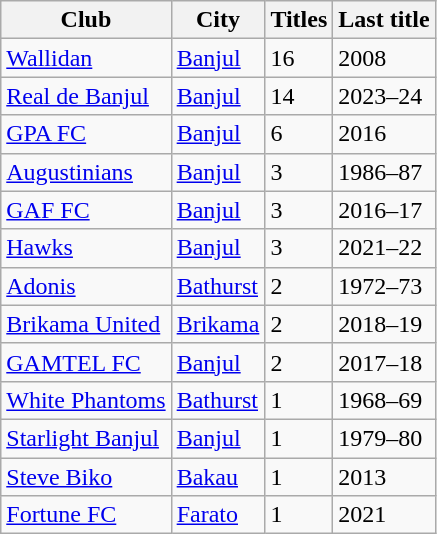<table class="wikitable">
<tr>
<th>Club</th>
<th>City</th>
<th>Titles</th>
<th>Last title</th>
</tr>
<tr>
<td><a href='#'>Wallidan</a></td>
<td><a href='#'>Banjul</a></td>
<td>16</td>
<td>2008</td>
</tr>
<tr>
<td><a href='#'>Real de Banjul</a></td>
<td><a href='#'>Banjul</a></td>
<td>14</td>
<td>2023–24</td>
</tr>
<tr>
<td><a href='#'>GPA FC</a></td>
<td><a href='#'>Banjul</a></td>
<td>6</td>
<td>2016</td>
</tr>
<tr>
<td><a href='#'>Augustinians</a></td>
<td><a href='#'>Banjul</a></td>
<td>3</td>
<td>1986–87</td>
</tr>
<tr>
<td><a href='#'>GAF FC</a></td>
<td><a href='#'>Banjul</a></td>
<td>3</td>
<td>2016–17</td>
</tr>
<tr>
<td><a href='#'>Hawks</a></td>
<td><a href='#'>Banjul</a></td>
<td>3</td>
<td>2021–22</td>
</tr>
<tr>
<td><a href='#'>Adonis</a></td>
<td><a href='#'>Bathurst</a></td>
<td>2</td>
<td>1972–73</td>
</tr>
<tr>
<td><a href='#'>Brikama United</a></td>
<td><a href='#'>Brikama</a></td>
<td>2</td>
<td>2018–19</td>
</tr>
<tr>
<td><a href='#'>GAMTEL FC</a></td>
<td><a href='#'>Banjul</a></td>
<td>2</td>
<td>2017–18</td>
</tr>
<tr>
<td><a href='#'>White Phantoms</a></td>
<td><a href='#'>Bathurst</a></td>
<td>1</td>
<td>1968–69</td>
</tr>
<tr>
<td><a href='#'>Starlight Banjul</a></td>
<td><a href='#'>Banjul</a></td>
<td>1</td>
<td>1979–80</td>
</tr>
<tr>
<td><a href='#'>Steve Biko</a></td>
<td><a href='#'>Bakau</a></td>
<td>1</td>
<td>2013</td>
</tr>
<tr>
<td><a href='#'>Fortune FC</a></td>
<td><a href='#'>Farato</a></td>
<td>1</td>
<td>2021</td>
</tr>
</table>
